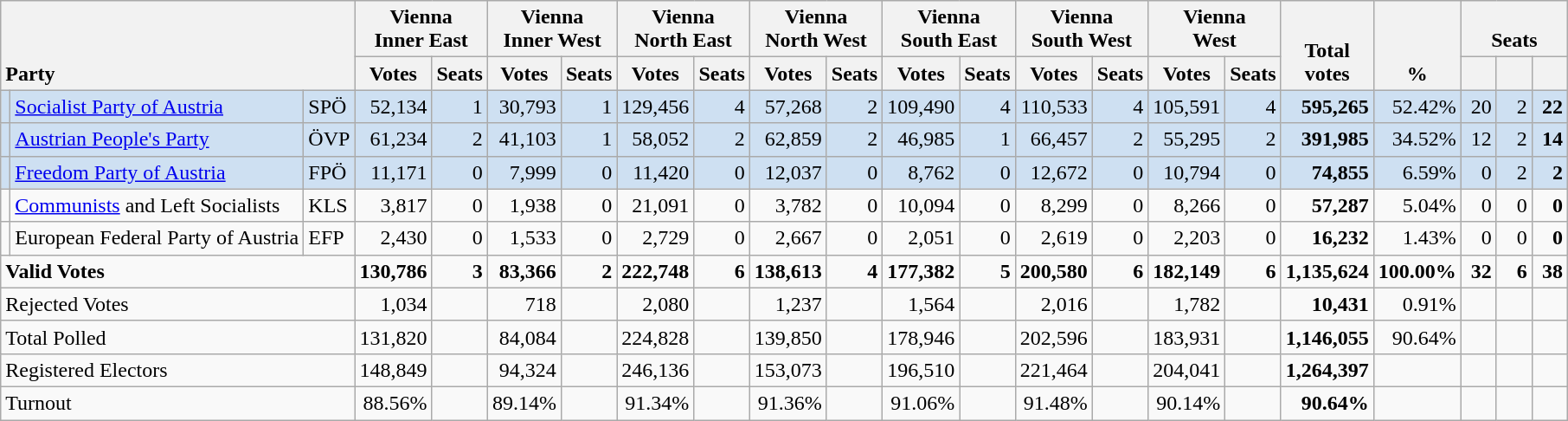<table class="wikitable" border="1" style="text-align:right;">
<tr>
<th style="text-align:left;" valign=bottom rowspan=2 colspan=3>Party</th>
<th align=center valign=bottom colspan=2>Vienna<br>Inner East</th>
<th align=center valign=bottom colspan=2>Vienna<br>Inner West</th>
<th align=center valign=bottom colspan=2>Vienna<br>North East</th>
<th align=center valign=bottom colspan=2>Vienna<br>North West</th>
<th align=center valign=bottom colspan=2>Vienna<br>South East</th>
<th align=center valign=bottom colspan=2>Vienna<br>South West</th>
<th align=center valign=bottom colspan=2>Vienna<br>West</th>
<th align=center valign=bottom rowspan=2 width="50">Total<br>votes</th>
<th align=center valign=bottom rowspan=2 width="50">%</th>
<th align=center valign=bottom colspan=3>Seats</th>
</tr>
<tr>
<th>Votes</th>
<th>Seats</th>
<th>Votes</th>
<th>Seats</th>
<th>Votes</th>
<th>Seats</th>
<th>Votes</th>
<th>Seats</th>
<th>Votes</th>
<th>Seats</th>
<th>Votes</th>
<th>Seats</th>
<th>Votes</th>
<th>Seats</th>
<th align=center valign=bottom width="20"><small></small></th>
<th align=center valign=bottom width="20"><small></small></th>
<th align=center valign=bottom width="20"><small></small></th>
</tr>
<tr style="background:#CEE0F2;">
<td></td>
<td align=left><a href='#'>Socialist Party of Austria</a></td>
<td align=left>SPÖ</td>
<td>52,134</td>
<td>1</td>
<td>30,793</td>
<td>1</td>
<td>129,456</td>
<td>4</td>
<td>57,268</td>
<td>2</td>
<td>109,490</td>
<td>4</td>
<td>110,533</td>
<td>4</td>
<td>105,591</td>
<td>4</td>
<td><strong>595,265</strong></td>
<td>52.42%</td>
<td>20</td>
<td>2</td>
<td><strong>22</strong></td>
</tr>
<tr style="background:#CEE0F2;">
<td></td>
<td align=left><a href='#'>Austrian People's Party</a></td>
<td align=left>ÖVP</td>
<td>61,234</td>
<td>2</td>
<td>41,103</td>
<td>1</td>
<td>58,052</td>
<td>2</td>
<td>62,859</td>
<td>2</td>
<td>46,985</td>
<td>1</td>
<td>66,457</td>
<td>2</td>
<td>55,295</td>
<td>2</td>
<td><strong>391,985</strong></td>
<td>34.52%</td>
<td>12</td>
<td>2</td>
<td><strong>14</strong></td>
</tr>
<tr style="background:#CEE0F2;">
<td></td>
<td align=left><a href='#'>Freedom Party of Austria</a></td>
<td align=left>FPÖ</td>
<td>11,171</td>
<td>0</td>
<td>7,999</td>
<td>0</td>
<td>11,420</td>
<td>0</td>
<td>12,037</td>
<td>0</td>
<td>8,762</td>
<td>0</td>
<td>12,672</td>
<td>0</td>
<td>10,794</td>
<td>0</td>
<td><strong>74,855</strong></td>
<td>6.59%</td>
<td>0</td>
<td>2</td>
<td><strong>2</strong></td>
</tr>
<tr>
<td></td>
<td align=left style="white-space: nowrap;"><a href='#'>Communists</a> and Left Socialists</td>
<td align=left>KLS</td>
<td>3,817</td>
<td>0</td>
<td>1,938</td>
<td>0</td>
<td>21,091</td>
<td>0</td>
<td>3,782</td>
<td>0</td>
<td>10,094</td>
<td>0</td>
<td>8,299</td>
<td>0</td>
<td>8,266</td>
<td>0</td>
<td><strong>57,287</strong></td>
<td>5.04%</td>
<td>0</td>
<td>0</td>
<td><strong>0</strong></td>
</tr>
<tr>
<td></td>
<td align=left>European Federal Party of Austria</td>
<td align=left>EFP</td>
<td>2,430</td>
<td>0</td>
<td>1,533</td>
<td>0</td>
<td>2,729</td>
<td>0</td>
<td>2,667</td>
<td>0</td>
<td>2,051</td>
<td>0</td>
<td>2,619</td>
<td>0</td>
<td>2,203</td>
<td>0</td>
<td><strong>16,232</strong></td>
<td>1.43%</td>
<td>0</td>
<td>0</td>
<td><strong>0</strong></td>
</tr>
<tr style="font-weight:bold">
<td align=left colspan=3>Valid Votes</td>
<td>130,786</td>
<td>3</td>
<td>83,366</td>
<td>2</td>
<td>222,748</td>
<td>6</td>
<td>138,613</td>
<td>4</td>
<td>177,382</td>
<td>5</td>
<td>200,580</td>
<td>6</td>
<td>182,149</td>
<td>6</td>
<td>1,135,624</td>
<td>100.00%</td>
<td>32</td>
<td>6</td>
<td>38</td>
</tr>
<tr>
<td align=left colspan=3>Rejected Votes</td>
<td>1,034</td>
<td></td>
<td>718</td>
<td></td>
<td>2,080</td>
<td></td>
<td>1,237</td>
<td></td>
<td>1,564</td>
<td></td>
<td>2,016</td>
<td></td>
<td>1,782</td>
<td></td>
<td><strong>10,431</strong></td>
<td>0.91%</td>
<td></td>
<td></td>
<td></td>
</tr>
<tr>
<td align=left colspan=3>Total Polled</td>
<td>131,820</td>
<td></td>
<td>84,084</td>
<td></td>
<td>224,828</td>
<td></td>
<td>139,850</td>
<td></td>
<td>178,946</td>
<td></td>
<td>202,596</td>
<td></td>
<td>183,931</td>
<td></td>
<td><strong>1,146,055</strong></td>
<td>90.64%</td>
<td></td>
<td></td>
<td></td>
</tr>
<tr>
<td align=left colspan=3>Registered Electors</td>
<td>148,849</td>
<td></td>
<td>94,324</td>
<td></td>
<td>246,136</td>
<td></td>
<td>153,073</td>
<td></td>
<td>196,510</td>
<td></td>
<td>221,464</td>
<td></td>
<td>204,041</td>
<td></td>
<td><strong>1,264,397</strong></td>
<td></td>
<td></td>
<td></td>
<td></td>
</tr>
<tr>
<td align=left colspan=3>Turnout</td>
<td>88.56%</td>
<td></td>
<td>89.14%</td>
<td></td>
<td>91.34%</td>
<td></td>
<td>91.36%</td>
<td></td>
<td>91.06%</td>
<td></td>
<td>91.48%</td>
<td></td>
<td>90.14%</td>
<td></td>
<td><strong>90.64%</strong></td>
<td></td>
<td></td>
<td></td>
<td></td>
</tr>
</table>
